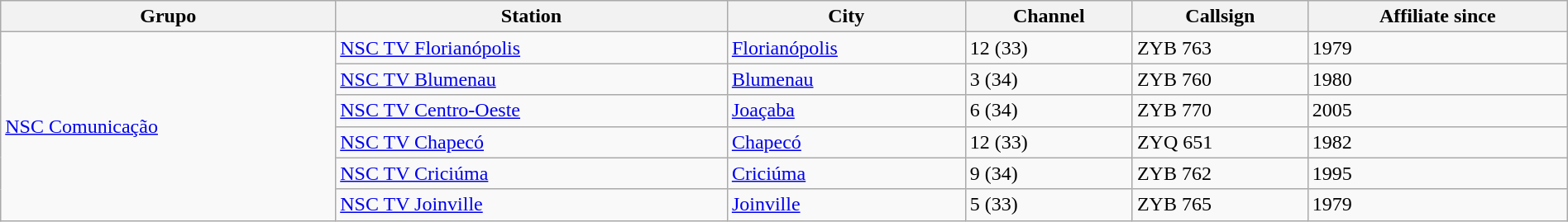<table class = "wikitable" style = "width: 100%">
<tr>
<th>Grupo</th>
<th>Station</th>
<th>City</th>
<th>Channel</th>
<th>Callsign</th>
<th>Affiliate since</th>
</tr>
<tr>
<td rowspan="6"><a href='#'>NSC Comunicação</a></td>
<td><a href='#'>NSC TV Florianópolis</a></td>
<td><a href='#'>Florianópolis</a></td>
<td>12 (33)</td>
<td>ZYB 763</td>
<td>1979</td>
</tr>
<tr>
<td><a href='#'>NSC TV Blumenau</a></td>
<td><a href='#'>Blumenau</a></td>
<td>3 (34)</td>
<td>ZYB 760</td>
<td>1980</td>
</tr>
<tr>
<td><a href='#'>NSC TV Centro-Oeste</a></td>
<td><a href='#'>Joaçaba</a></td>
<td>6 (34)</td>
<td>ZYB 770</td>
<td>2005</td>
</tr>
<tr>
<td><a href='#'>NSC TV Chapecó</a></td>
<td><a href='#'>Chapecó</a></td>
<td>12 (33)</td>
<td>ZYQ 651</td>
<td>1982</td>
</tr>
<tr>
<td><a href='#'>NSC TV Criciúma</a></td>
<td><a href='#'>Criciúma</a></td>
<td>9 (34)</td>
<td>ZYB 762</td>
<td>1995</td>
</tr>
<tr>
<td><a href='#'>NSC TV Joinville</a></td>
<td><a href='#'>Joinville</a></td>
<td>5 (33)</td>
<td>ZYB 765</td>
<td>1979</td>
</tr>
</table>
